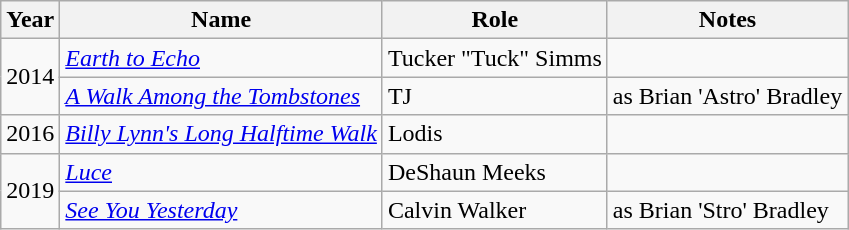<table class="wikitable">
<tr>
<th>Year</th>
<th>Name</th>
<th>Role</th>
<th>Notes</th>
</tr>
<tr>
<td rowspan=2>2014</td>
<td><em><a href='#'>Earth to Echo</a></em></td>
<td>Tucker "Tuck" Simms</td>
<td></td>
</tr>
<tr>
<td><em><a href='#'>A Walk Among the Tombstones</a></em></td>
<td>TJ</td>
<td>as Brian 'Astro' Bradley</td>
</tr>
<tr>
<td>2016</td>
<td><em><a href='#'>Billy Lynn's Long Halftime Walk</a></em></td>
<td>Lodis</td>
<td></td>
</tr>
<tr>
<td rowspan=2>2019</td>
<td><em><a href='#'>Luce</a></em></td>
<td>DeShaun Meeks</td>
<td></td>
</tr>
<tr>
<td><em><a href='#'>See You Yesterday</a></em></td>
<td>Calvin Walker</td>
<td>as Brian 'Stro' Bradley</td>
</tr>
</table>
